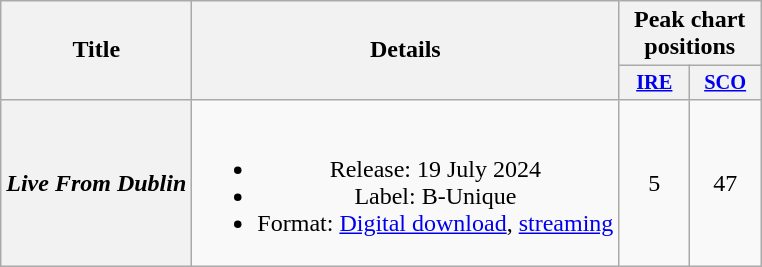<table class="wikitable plainrowheaders" style="text-align:center;" border="1">
<tr>
<th scope="col" rowspan="2">Title</th>
<th scope="col" rowspan="2">Details</th>
<th scope="col" colspan="2">Peak chart positions</th>
</tr>
<tr>
<th scope="col" style="width:3em;font-size:85%"><a href='#'>IRE</a><br></th>
<th scope="col" style="width:3em;font-size:85%"><a href='#'>SCO</a><br></th>
</tr>
<tr>
<th scope="row"><em>Live From Dublin</em></th>
<td><br><ul><li>Release: 19 July 2024</li><li>Label: B-Unique</li><li>Format: <a href='#'>Digital download</a>, <a href='#'>streaming</a></li></ul></td>
<td>5</td>
<td>47</td>
</tr>
</table>
